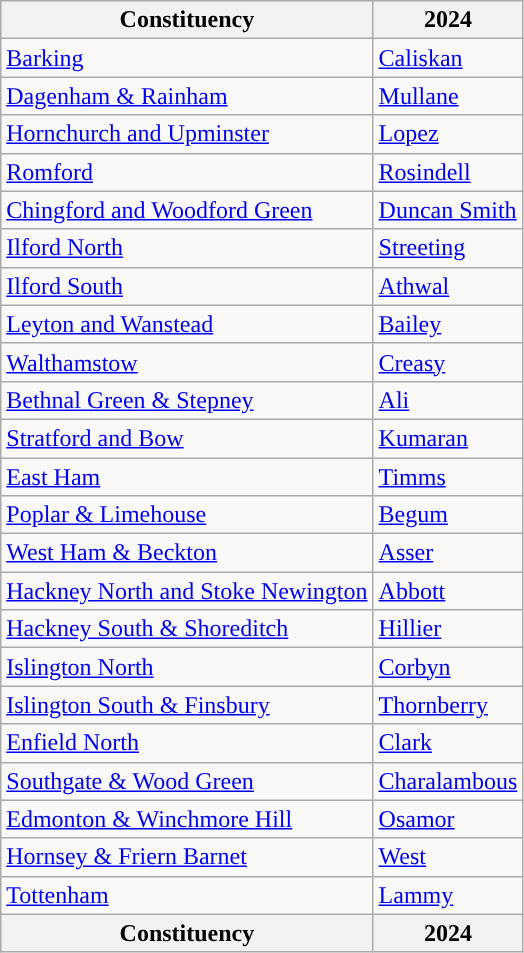<table class="wikitable">
<tr>
<th>Constituency</th>
<th>2024</th>
</tr>
<tr>
<td><a href='#'>Barking</a></td>
<td><a href='#'>Caliskan</a></td>
</tr>
<tr>
<td><a href='#'>Dagenham & Rainham</a></td>
<td><a href='#'>Mullane</a></td>
</tr>
<tr>
<td><a href='#'>Hornchurch and Upminster</a></td>
<td colspan="1"><a href='#'>Lopez</a></td>
</tr>
<tr>
<td><a href='#'>Romford</a></td>
<td colspan="1"><a href='#'>Rosindell</a></td>
</tr>
<tr>
<td><a href='#'>Chingford and Woodford Green</a></td>
<td colspan="1"><a href='#'>Duncan Smith</a></td>
</tr>
<tr>
<td><a href='#'>Ilford North</a></td>
<td colspan="1"><a href='#'>Streeting</a></td>
</tr>
<tr>
<td><a href='#'>Ilford South</a></td>
<td><a href='#'>Athwal</a></td>
</tr>
<tr>
<td><a href='#'>Leyton and Wanstead</a></td>
<td><a href='#'>Bailey</a></td>
</tr>
<tr>
<td><a href='#'>Walthamstow</a></td>
<td colspan="1"><a href='#'>Creasy</a></td>
</tr>
<tr>
<td><a href='#'>Bethnal Green & Stepney</a></td>
<td colspan="1"><a href='#'>Ali</a></td>
</tr>
<tr>
<td><a href='#'>Stratford and Bow</a></td>
<td><a href='#'>Kumaran</a></td>
</tr>
<tr>
<td><a href='#'>East Ham</a></td>
<td colspan="1"><a href='#'>Timms</a></td>
</tr>
<tr>
<td><a href='#'>Poplar & Limehouse</a></td>
<td colspan="1"><a href='#'>Begum</a></td>
</tr>
<tr>
<td><a href='#'>West Ham & Beckton</a></td>
<td><a href='#'>Asser</a></td>
</tr>
<tr>
<td><a href='#'>Hackney North and Stoke Newington</a></td>
<td colspan="1"><a href='#'>Abbott</a></td>
</tr>
<tr>
<td><a href='#'>Hackney South & Shoreditch</a></td>
<td colspan="1"><a href='#'>Hillier</a></td>
</tr>
<tr>
<td><a href='#'>Islington North</a></td>
<td colspan="1"><a href='#'>Corbyn</a></td>
</tr>
<tr>
<td><a href='#'>Islington South & Finsbury</a></td>
<td colspan="1"><a href='#'>Thornberry</a></td>
</tr>
<tr>
<td><a href='#'>Enfield North</a></td>
<td colspan="1"><a href='#'>Clark</a></td>
</tr>
<tr>
<td><a href='#'>Southgate & Wood Green</a></td>
<td colspan="1"><a href='#'>Charalambous</a></td>
</tr>
<tr>
<td><a href='#'>Edmonton & Winchmore Hill</a></td>
<td colspan="1"><a href='#'>Osamor</a></td>
</tr>
<tr>
<td><a href='#'>Hornsey & Friern Barnet</a></td>
<td colspan="1"><a href='#'>West</a></td>
</tr>
<tr>
<td><a href='#'>Tottenham</a></td>
<td colspan="1"><a href='#'>Lammy</a></td>
</tr>
<tr>
<th>Constituency</th>
<th>2024</th>
</tr>
</table>
